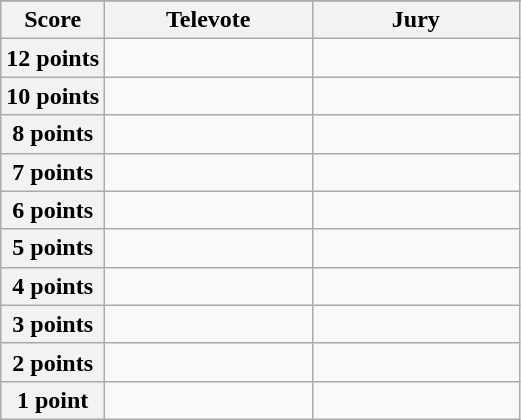<table class="wikitable">
<tr>
</tr>
<tr>
<th scope="col" width="20%">Score</th>
<th scope="col" width="40%">Televote</th>
<th scope="col" width="40%">Jury</th>
</tr>
<tr>
<th scope="row">12 points</th>
<td></td>
<td></td>
</tr>
<tr>
<th scope="row">10 points</th>
<td></td>
<td></td>
</tr>
<tr>
<th scope="row">8 points</th>
<td></td>
<td></td>
</tr>
<tr>
<th scope="row">7 points</th>
<td></td>
<td></td>
</tr>
<tr>
<th scope="row">6 points</th>
<td></td>
<td></td>
</tr>
<tr>
<th scope="row">5 points</th>
<td></td>
<td></td>
</tr>
<tr>
<th scope="row">4 points</th>
<td></td>
<td></td>
</tr>
<tr>
<th scope="row">3 points</th>
<td></td>
<td></td>
</tr>
<tr>
<th scope="row">2 points</th>
<td></td>
<td></td>
</tr>
<tr>
<th scope="row">1 point</th>
<td></td>
<td></td>
</tr>
</table>
